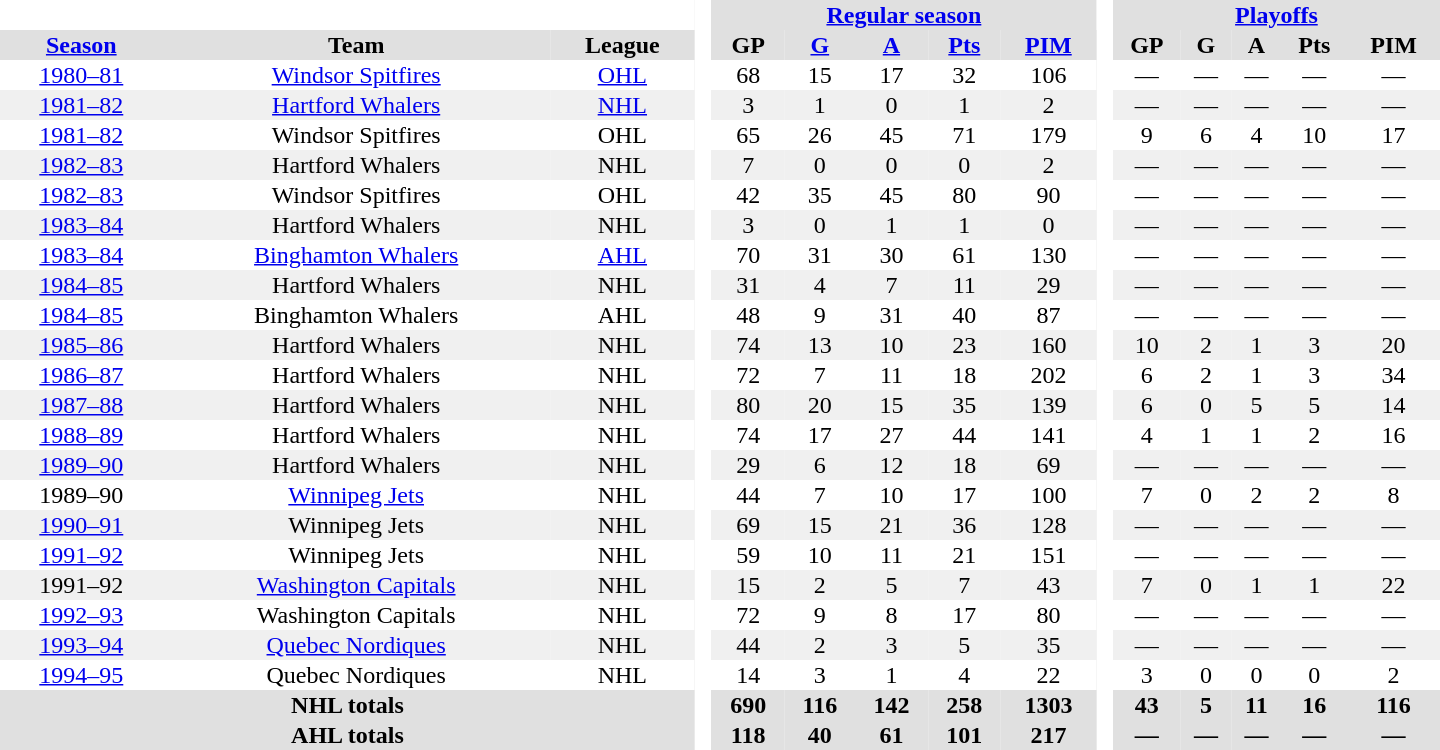<table border="0" cellpadding="1" cellspacing="0" style="text-align:center; width:60em">
<tr bgcolor="#e0e0e0">
<th colspan="3" bgcolor="#ffffff"> </th>
<th rowspan="99" bgcolor="#ffffff"> </th>
<th colspan="5"><a href='#'>Regular season</a></th>
<th rowspan="99" bgcolor="#ffffff"> </th>
<th colspan="5"><a href='#'>Playoffs</a></th>
</tr>
<tr bgcolor="#e0e0e0">
<th><a href='#'>Season</a></th>
<th>Team</th>
<th>League</th>
<th>GP</th>
<th><a href='#'>G</a></th>
<th><a href='#'>A</a></th>
<th><a href='#'>Pts</a></th>
<th><a href='#'>PIM</a></th>
<th>GP</th>
<th>G</th>
<th>A</th>
<th>Pts</th>
<th>PIM</th>
</tr>
<tr>
<td><a href='#'>1980–81</a></td>
<td><a href='#'>Windsor Spitfires</a></td>
<td><a href='#'>OHL</a></td>
<td>68</td>
<td>15</td>
<td>17</td>
<td>32</td>
<td>106</td>
<td>—</td>
<td>—</td>
<td>—</td>
<td>—</td>
<td>—</td>
</tr>
<tr bgcolor="#f0f0f0">
<td><a href='#'>1981–82</a></td>
<td><a href='#'>Hartford Whalers</a></td>
<td><a href='#'>NHL</a></td>
<td>3</td>
<td>1</td>
<td>0</td>
<td>1</td>
<td>2</td>
<td>—</td>
<td>—</td>
<td>—</td>
<td>—</td>
<td>—</td>
</tr>
<tr>
<td><a href='#'>1981–82</a></td>
<td>Windsor Spitfires</td>
<td>OHL</td>
<td>65</td>
<td>26</td>
<td>45</td>
<td>71</td>
<td>179</td>
<td>9</td>
<td>6</td>
<td>4</td>
<td>10</td>
<td>17</td>
</tr>
<tr bgcolor="#f0f0f0">
<td><a href='#'>1982–83</a></td>
<td>Hartford Whalers</td>
<td>NHL</td>
<td>7</td>
<td>0</td>
<td>0</td>
<td>0</td>
<td>2</td>
<td>—</td>
<td>—</td>
<td>—</td>
<td>—</td>
<td>—</td>
</tr>
<tr>
<td><a href='#'>1982–83</a></td>
<td>Windsor Spitfires</td>
<td>OHL</td>
<td>42</td>
<td>35</td>
<td>45</td>
<td>80</td>
<td>90</td>
<td>—</td>
<td>—</td>
<td>—</td>
<td>—</td>
<td>—</td>
</tr>
<tr bgcolor="#f0f0f0">
<td><a href='#'>1983–84</a></td>
<td>Hartford Whalers</td>
<td>NHL</td>
<td>3</td>
<td>0</td>
<td>1</td>
<td>1</td>
<td>0</td>
<td>—</td>
<td>—</td>
<td>—</td>
<td>—</td>
<td>—</td>
</tr>
<tr>
<td><a href='#'>1983–84</a></td>
<td><a href='#'>Binghamton Whalers</a></td>
<td><a href='#'>AHL</a></td>
<td>70</td>
<td>31</td>
<td>30</td>
<td>61</td>
<td>130</td>
<td>—</td>
<td>—</td>
<td>—</td>
<td>—</td>
<td>—</td>
</tr>
<tr bgcolor="#f0f0f0">
<td><a href='#'>1984–85</a></td>
<td>Hartford Whalers</td>
<td>NHL</td>
<td>31</td>
<td>4</td>
<td>7</td>
<td>11</td>
<td>29</td>
<td>—</td>
<td>—</td>
<td>—</td>
<td>—</td>
<td>—</td>
</tr>
<tr>
<td><a href='#'>1984–85</a></td>
<td>Binghamton Whalers</td>
<td>AHL</td>
<td>48</td>
<td>9</td>
<td>31</td>
<td>40</td>
<td>87</td>
<td>—</td>
<td>—</td>
<td>—</td>
<td>—</td>
<td>—</td>
</tr>
<tr bgcolor="#f0f0f0">
<td><a href='#'>1985–86</a></td>
<td>Hartford Whalers</td>
<td>NHL</td>
<td>74</td>
<td>13</td>
<td>10</td>
<td>23</td>
<td>160</td>
<td>10</td>
<td>2</td>
<td>1</td>
<td>3</td>
<td>20</td>
</tr>
<tr>
<td><a href='#'>1986–87</a></td>
<td>Hartford Whalers</td>
<td>NHL</td>
<td>72</td>
<td>7</td>
<td>11</td>
<td>18</td>
<td>202</td>
<td>6</td>
<td>2</td>
<td>1</td>
<td>3</td>
<td>34</td>
</tr>
<tr bgcolor="#f0f0f0">
<td><a href='#'>1987–88</a></td>
<td>Hartford Whalers</td>
<td>NHL</td>
<td>80</td>
<td>20</td>
<td>15</td>
<td>35</td>
<td>139</td>
<td>6</td>
<td>0</td>
<td>5</td>
<td>5</td>
<td>14</td>
</tr>
<tr>
<td><a href='#'>1988–89</a></td>
<td>Hartford Whalers</td>
<td>NHL</td>
<td>74</td>
<td>17</td>
<td>27</td>
<td>44</td>
<td>141</td>
<td>4</td>
<td>1</td>
<td>1</td>
<td>2</td>
<td>16</td>
</tr>
<tr bgcolor="#f0f0f0">
<td><a href='#'>1989–90</a></td>
<td>Hartford Whalers</td>
<td>NHL</td>
<td>29</td>
<td>6</td>
<td>12</td>
<td>18</td>
<td>69</td>
<td>—</td>
<td>—</td>
<td>—</td>
<td>—</td>
<td>—</td>
</tr>
<tr>
<td>1989–90</td>
<td><a href='#'>Winnipeg Jets</a></td>
<td>NHL</td>
<td>44</td>
<td>7</td>
<td>10</td>
<td>17</td>
<td>100</td>
<td>7</td>
<td>0</td>
<td>2</td>
<td>2</td>
<td>8</td>
</tr>
<tr bgcolor="#f0f0f0">
<td><a href='#'>1990–91</a></td>
<td>Winnipeg Jets</td>
<td>NHL</td>
<td>69</td>
<td>15</td>
<td>21</td>
<td>36</td>
<td>128</td>
<td>—</td>
<td>—</td>
<td>—</td>
<td>—</td>
<td>—</td>
</tr>
<tr>
<td><a href='#'>1991–92</a></td>
<td>Winnipeg Jets</td>
<td>NHL</td>
<td>59</td>
<td>10</td>
<td>11</td>
<td>21</td>
<td>151</td>
<td>—</td>
<td>—</td>
<td>—</td>
<td>—</td>
<td>—</td>
</tr>
<tr bgcolor="#f0f0f0">
<td>1991–92</td>
<td><a href='#'>Washington Capitals</a></td>
<td>NHL</td>
<td>15</td>
<td>2</td>
<td>5</td>
<td>7</td>
<td>43</td>
<td>7</td>
<td>0</td>
<td>1</td>
<td>1</td>
<td>22</td>
</tr>
<tr>
<td><a href='#'>1992–93</a></td>
<td>Washington Capitals</td>
<td>NHL</td>
<td>72</td>
<td>9</td>
<td>8</td>
<td>17</td>
<td>80</td>
<td>—</td>
<td>—</td>
<td>—</td>
<td>—</td>
<td>—</td>
</tr>
<tr bgcolor="#f0f0f0">
<td><a href='#'>1993–94</a></td>
<td><a href='#'>Quebec Nordiques</a></td>
<td>NHL</td>
<td>44</td>
<td>2</td>
<td>3</td>
<td>5</td>
<td>35</td>
<td>—</td>
<td>—</td>
<td>—</td>
<td>—</td>
<td>—</td>
</tr>
<tr>
<td><a href='#'>1994–95</a></td>
<td>Quebec Nordiques</td>
<td>NHL</td>
<td>14</td>
<td>3</td>
<td>1</td>
<td>4</td>
<td>22</td>
<td>3</td>
<td>0</td>
<td>0</td>
<td>0</td>
<td>2</td>
</tr>
<tr bgcolor="#e0e0e0">
<th colspan="3">NHL totals</th>
<th>690</th>
<th>116</th>
<th>142</th>
<th>258</th>
<th>1303</th>
<th>43</th>
<th>5</th>
<th>11</th>
<th>16</th>
<th>116</th>
</tr>
<tr bgcolor="#e0e0e0">
<th colspan="3">AHL totals</th>
<th>118</th>
<th>40</th>
<th>61</th>
<th>101</th>
<th>217</th>
<th>—</th>
<th>—</th>
<th>—</th>
<th>—</th>
<th>—</th>
</tr>
</table>
